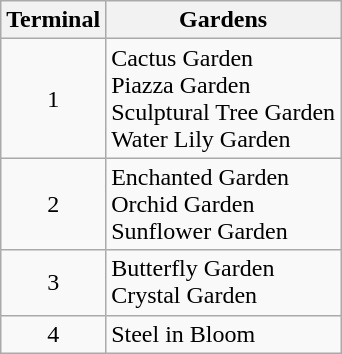<table class="wikitable">
<tr>
<th>Terminal</th>
<th>Gardens</th>
</tr>
<tr>
<td align=center>1</td>
<td>Cactus Garden <br> Piazza Garden <br> Sculptural Tree Garden <br> Water Lily Garden</td>
</tr>
<tr>
<td align=center>2</td>
<td>Enchanted Garden <br> Orchid Garden <br> Sunflower Garden</td>
</tr>
<tr>
<td align=center>3</td>
<td>Butterfly Garden <br> Crystal Garden</td>
</tr>
<tr>
<td align=center>4</td>
<td>Steel in Bloom</td>
</tr>
</table>
